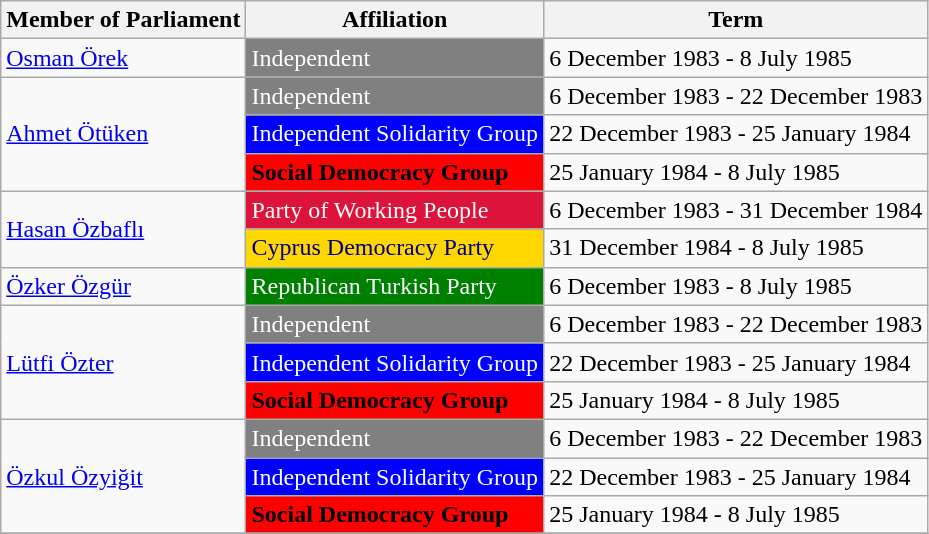<table class="wikitable">
<tr>
<th>Member of Parliament</th>
<th>Affiliation</th>
<th>Term</th>
</tr>
<tr>
<td><a href='#'>Osman Örek</a></td>
<td style="background:gray; color:white">Independent</td>
<td>6 December 1983 - 8 July 1985</td>
</tr>
<tr>
<td rowspan=3><a href='#'>Ahmet Ötüken</a></td>
<td style="background:gray; color:white">Independent</td>
<td>6 December 1983 - 22 December 1983</td>
</tr>
<tr>
<td style="background:blue; color:white">Independent Solidarity Group</td>
<td>22 December 1983 - 25 January 1984</td>
</tr>
<tr>
<td style="background:#FF0000; color:black"><strong>Social Democracy Group</strong></td>
<td>25 January 1984 - 8 July 1985</td>
</tr>
<tr>
<td rowspan=2><a href='#'>Hasan Özbaflı</a></td>
<td style="background:#DC143C; color:white">Party of Working People</td>
<td>6 December 1983 - 31 December 1984</td>
</tr>
<tr>
<td style="background:gold; color:navy">Cyprus Democracy Party</td>
<td>31 December 1984 - 8 July 1985</td>
</tr>
<tr>
<td><a href='#'>Özker Özgür</a></td>
<td style="background:#008000; color:white">Republican Turkish Party</td>
<td>6 December 1983 - 8 July 1985</td>
</tr>
<tr>
<td rowspan=3><a href='#'>Lütfi Özter</a></td>
<td style="background:gray; color:white">Independent</td>
<td>6 December 1983 - 22 December 1983</td>
</tr>
<tr>
<td style="background:blue; color:white">Independent Solidarity Group</td>
<td>22 December 1983 - 25 January 1984</td>
</tr>
<tr>
<td style="background:#FF0000; color:black"><strong>Social Democracy Group</strong></td>
<td>25 January 1984 - 8 July 1985</td>
</tr>
<tr>
<td rowspan=3><a href='#'>Özkul Özyiğit</a></td>
<td style="background:gray; color:white">Independent</td>
<td>6 December 1983 - 22 December 1983</td>
</tr>
<tr>
<td style="background:blue; color:white">Independent Solidarity Group</td>
<td>22 December 1983 - 25 January 1984</td>
</tr>
<tr>
<td style="background:#FF0000; color:black"><strong>Social Democracy Group</strong></td>
<td>25 January 1984 - 8 July 1985</td>
</tr>
<tr>
</tr>
</table>
